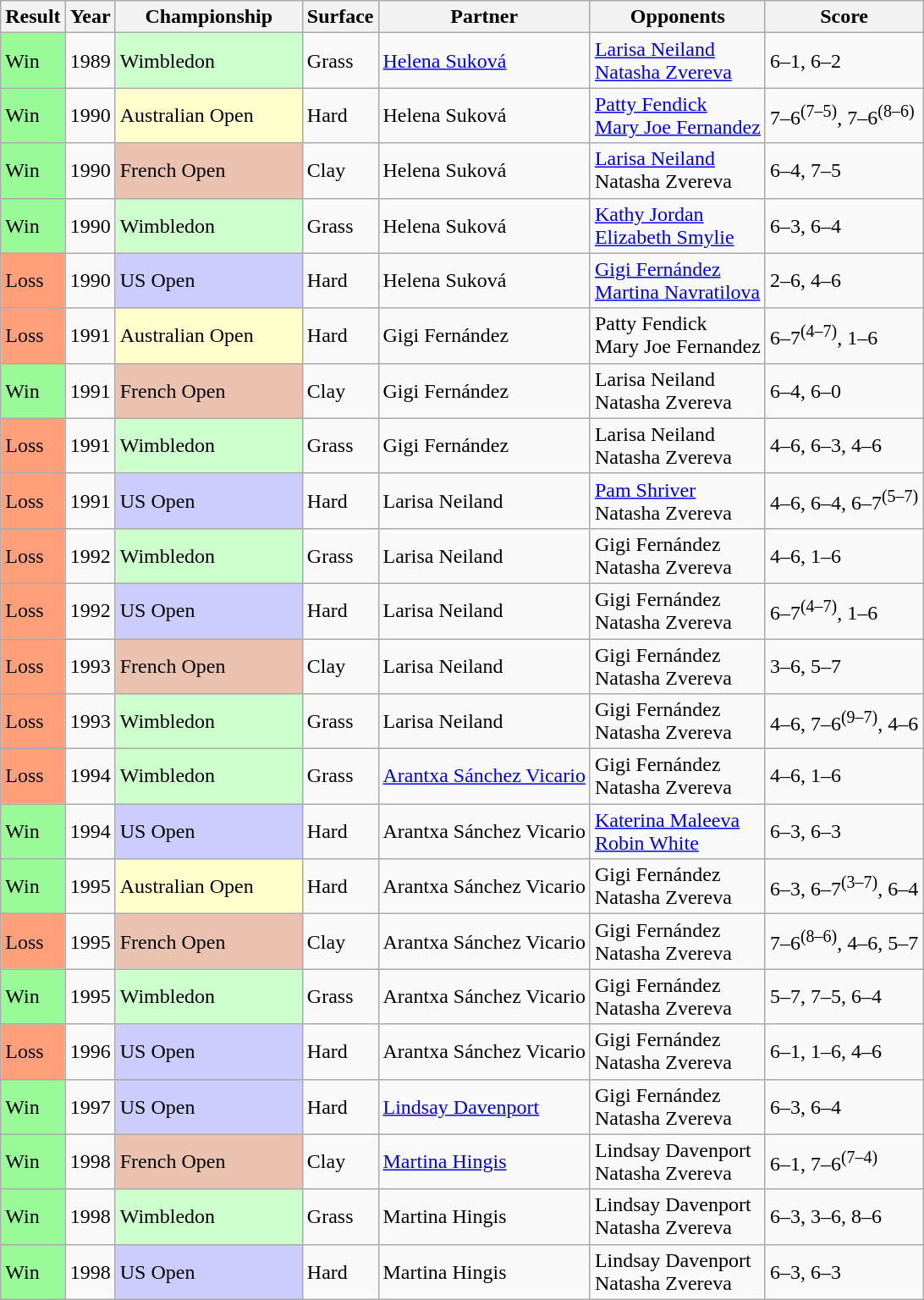<table class="wikitable sortable">
<tr>
<th>Result</th>
<th>Year</th>
<th style="width:140px">Championship</th>
<th>Surface</th>
<th>Partner</th>
<th>Opponents</th>
<th class=unsortable>Score</th>
</tr>
<tr>
<td style="background:#98fb98;">Win</td>
<td>1989</td>
<td style="background:#ccffcc;">Wimbledon</td>
<td>Grass</td>
<td> <a href='#'>Helena Suková</a></td>
<td> <a href='#'>Larisa Neiland</a> <br>  <a href='#'>Natasha Zvereva</a></td>
<td>6–1, 6–2</td>
</tr>
<tr>
<td style="background:#98fb98;">Win</td>
<td>1990</td>
<td style="background:#ffffcc;">Australian Open</td>
<td>Hard</td>
<td> Helena Suková</td>
<td> <a href='#'>Patty Fendick</a> <br>  <a href='#'>Mary Joe Fernandez</a></td>
<td>7–6<sup>(7–5)</sup>, 7–6<sup>(8–6)</sup></td>
</tr>
<tr>
<td style="background:#98fb98;">Win</td>
<td>1990</td>
<td style="background:#ebc2af;">French Open</td>
<td>Clay</td>
<td> Helena Suková</td>
<td> <a href='#'>Larisa Neiland</a> <br>  Natasha Zvereva</td>
<td>6–4, 7–5</td>
</tr>
<tr>
<td style="background:#98fb98;">Win</td>
<td>1990</td>
<td style="background:#ccffcc;">Wimbledon</td>
<td>Grass</td>
<td> Helena Suková</td>
<td> <a href='#'>Kathy Jordan</a> <br>  <a href='#'>Elizabeth Smylie</a></td>
<td>6–3, 6–4</td>
</tr>
<tr>
<td style="background:#ffa07a;">Loss</td>
<td>1990</td>
<td style="background:#ccccff;">US Open</td>
<td>Hard</td>
<td> Helena Suková</td>
<td> <a href='#'>Gigi Fernández</a> <br>  <a href='#'>Martina Navratilova</a></td>
<td>2–6, 4–6</td>
</tr>
<tr>
<td style="background:#ffa07a;">Loss</td>
<td>1991</td>
<td style="background:#ffffcc;">Australian Open</td>
<td>Hard</td>
<td> Gigi Fernández</td>
<td> Patty Fendick <br>  Mary Joe Fernandez</td>
<td>6–7<sup>(4–7)</sup>, 1–6</td>
</tr>
<tr>
<td style="background:#98fb98;">Win</td>
<td>1991</td>
<td style="background:#ebc2af;">French Open</td>
<td>Clay</td>
<td> Gigi Fernández</td>
<td> Larisa Neiland <br>  Natasha Zvereva</td>
<td>6–4, 6–0</td>
</tr>
<tr>
<td style="background:#ffa07a;">Loss</td>
<td>1991</td>
<td style="background:#ccffcc;">Wimbledon</td>
<td>Grass</td>
<td> Gigi Fernández</td>
<td> Larisa Neiland <br>  Natasha Zvereva</td>
<td>4–6, 6–3, 4–6</td>
</tr>
<tr>
<td style="background:#ffa07a;">Loss</td>
<td>1991</td>
<td style="background:#ccccff;">US Open</td>
<td>Hard</td>
<td> Larisa Neiland</td>
<td> <a href='#'>Pam Shriver</a> <br>  Natasha Zvereva</td>
<td>4–6, 6–4, 6–7<sup>(5–7)</sup></td>
</tr>
<tr>
<td style="background:#ffa07a;">Loss</td>
<td>1992</td>
<td style="background:#ccffcc;">Wimbledon</td>
<td>Grass</td>
<td> Larisa Neiland</td>
<td> Gigi Fernández <br>  Natasha Zvereva</td>
<td>4–6, 1–6</td>
</tr>
<tr>
<td style="background:#ffa07a;">Loss</td>
<td>1992</td>
<td style="background:#ccccff;">US Open</td>
<td>Hard</td>
<td> Larisa Neiland</td>
<td> Gigi Fernández <br>  Natasha Zvereva</td>
<td>6–7<sup>(4–7)</sup>, 1–6</td>
</tr>
<tr>
<td style="background:#ffa07a;">Loss</td>
<td>1993</td>
<td style="background:#ebc2af;">French Open</td>
<td>Clay</td>
<td> Larisa Neiland</td>
<td> Gigi Fernández <br>  Natasha Zvereva</td>
<td>3–6, 5–7</td>
</tr>
<tr>
<td style="background:#ffa07a;">Loss</td>
<td>1993</td>
<td style="background:#ccffcc;">Wimbledon</td>
<td>Grass</td>
<td> Larisa Neiland</td>
<td> Gigi Fernández <br> Natasha Zvereva</td>
<td>4–6, 7–6<sup>(9–7)</sup>, 4–6</td>
</tr>
<tr>
<td style="background:#ffa07a;">Loss</td>
<td>1994</td>
<td style="background:#ccffcc;">Wimbledon</td>
<td>Grass</td>
<td> <a href='#'>Arantxa Sánchez Vicario</a></td>
<td> Gigi Fernández <br>  Natasha Zvereva</td>
<td>4–6, 1–6</td>
</tr>
<tr>
<td style="background:#98fb98;">Win</td>
<td>1994</td>
<td style="background:#ccccff;">US Open</td>
<td>Hard</td>
<td> Arantxa Sánchez Vicario</td>
<td> <a href='#'>Katerina Maleeva</a> <br>  <a href='#'>Robin White</a></td>
<td>6–3, 6–3</td>
</tr>
<tr>
<td style="background:#98fb98;">Win</td>
<td>1995</td>
<td style="background:#ffffcc;">Australian Open</td>
<td>Hard</td>
<td> Arantxa Sánchez Vicario</td>
<td> Gigi Fernández <br>  Natasha Zvereva</td>
<td>6–3, 6–7<sup>(3–7)</sup>, 6–4</td>
</tr>
<tr>
<td style="background:#ffa07a;">Loss</td>
<td>1995</td>
<td style="background:#ebc2af;">French Open</td>
<td>Clay</td>
<td> Arantxa Sánchez Vicario</td>
<td> Gigi Fernández <br>  Natasha Zvereva</td>
<td>7–6<sup>(8–6)</sup>, 4–6, 5–7</td>
</tr>
<tr>
<td style="background:#98fb98;">Win</td>
<td>1995</td>
<td style="background:#ccffcc;">Wimbledon</td>
<td>Grass</td>
<td> Arantxa Sánchez Vicario</td>
<td> Gigi Fernández <br> Natasha Zvereva</td>
<td>5–7, 7–5, 6–4</td>
</tr>
<tr>
<td style="background:#ffa07a;">Loss</td>
<td>1996</td>
<td style="background:#ccccff;">US Open</td>
<td>Hard</td>
<td> Arantxa Sánchez Vicario</td>
<td> Gigi Fernández <br>  Natasha Zvereva</td>
<td>6–1, 1–6, 4–6</td>
</tr>
<tr>
<td style="background:#98fb98;">Win</td>
<td>1997</td>
<td style="background:#ccccff;">US Open</td>
<td>Hard</td>
<td> <a href='#'>Lindsay Davenport</a></td>
<td> Gigi Fernández <br> Natasha Zvereva</td>
<td>6–3, 6–4</td>
</tr>
<tr>
<td style="background:#98fb98;">Win</td>
<td>1998</td>
<td style="background:#ebc2af;">French Open</td>
<td>Clay</td>
<td> <a href='#'>Martina Hingis</a></td>
<td> Lindsay Davenport <br>  Natasha Zvereva</td>
<td>6–1, 7–6<sup>(7–4)</sup></td>
</tr>
<tr>
<td style="background:#98fb98;">Win</td>
<td>1998</td>
<td style="background:#ccffcc;">Wimbledon</td>
<td>Grass</td>
<td> Martina Hingis</td>
<td> Lindsay Davenport <br>  Natasha Zvereva</td>
<td>6–3, 3–6, 8–6</td>
</tr>
<tr>
<td style="background:#98fb98;">Win</td>
<td>1998</td>
<td style="background:#ccccff;">US Open</td>
<td>Hard</td>
<td> Martina Hingis</td>
<td> Lindsay Davenport <br>  Natasha Zvereva</td>
<td>6–3, 6–3</td>
</tr>
</table>
